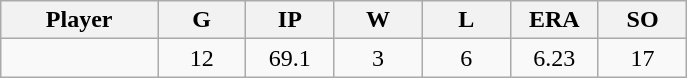<table class="wikitable sortable">
<tr>
<th bgcolor="#DDDDFF" width="16%">Player</th>
<th bgcolor="#DDDDFF" width="9%">G</th>
<th bgcolor="#DDDDFF" width="9%">IP</th>
<th bgcolor="#DDDDFF" width="9%">W</th>
<th bgcolor="#DDDDFF" width="9%">L</th>
<th bgcolor="#DDDDFF" width="9%">ERA</th>
<th bgcolor="#DDDDFF" width="9%">SO</th>
</tr>
<tr align="center">
<td></td>
<td>12</td>
<td>69.1</td>
<td>3</td>
<td>6</td>
<td>6.23</td>
<td>17</td>
</tr>
</table>
